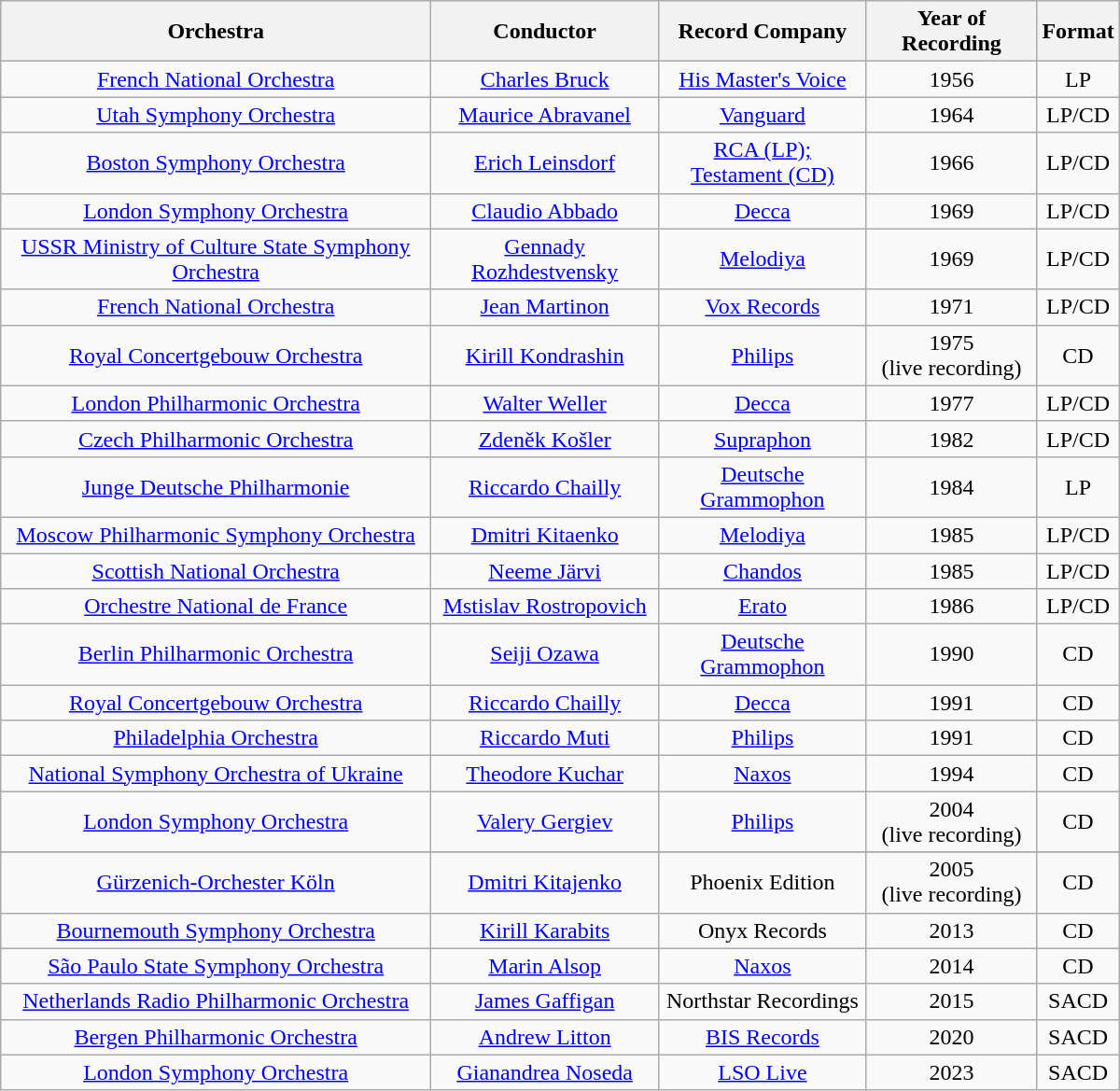<table class="wikitable" width="800px">
<tr>
<th align="center">Orchestra</th>
<th align="center">Conductor</th>
<th align="center">Record Company</th>
<th align="center">Year of Recording</th>
<th align="center">Format</th>
</tr>
<tr>
<td align="center"><a href='#'>French National Orchestra</a></td>
<td align="center"><a href='#'>Charles Bruck</a></td>
<td align="center"><a href='#'>His Master's Voice</a></td>
<td align="center">1956</td>
<td align="center">LP</td>
</tr>
<tr>
<td align="center"><a href='#'>Utah Symphony Orchestra</a></td>
<td align="center"><a href='#'>Maurice Abravanel</a></td>
<td align="center"><a href='#'>Vanguard</a></td>
<td align="center">1964</td>
<td align="center">LP/CD</td>
</tr>
<tr>
<td align="center"><a href='#'>Boston Symphony Orchestra</a></td>
<td align="center"><a href='#'>Erich Leinsdorf</a></td>
<td align="center"><a href='#'>RCA (LP);<br>Testament (CD)</a></td>
<td align="center">1966</td>
<td align="center">LP/CD</td>
</tr>
<tr>
<td align="center"><a href='#'>London Symphony Orchestra</a></td>
<td align="center"><a href='#'>Claudio Abbado</a></td>
<td align="center"><a href='#'>Decca</a></td>
<td align="center">1969</td>
<td align="center">LP/CD</td>
</tr>
<tr>
<td align="center"><a href='#'>USSR Ministry of Culture State Symphony Orchestra</a></td>
<td align="center"><a href='#'>Gennady Rozhdestvensky</a></td>
<td align="center"><a href='#'>Melodiya</a></td>
<td align="center">1969</td>
<td align="center">LP/CD</td>
</tr>
<tr>
<td align="center"><a href='#'>French National Orchestra</a></td>
<td align="center"><a href='#'>Jean Martinon</a></td>
<td align="center"><a href='#'>Vox Records</a></td>
<td align="center">1971</td>
<td align="center">LP/CD</td>
</tr>
<tr>
<td align="center"><a href='#'>Royal Concertgebouw Orchestra</a></td>
<td align="center"><a href='#'>Kirill Kondrashin</a></td>
<td align="center"><a href='#'>Philips</a></td>
<td align="center">1975<br>(live recording)</td>
<td align="center">CD</td>
</tr>
<tr>
<td align="center"><a href='#'>London Philharmonic Orchestra</a></td>
<td align="center"><a href='#'>Walter Weller</a></td>
<td align="center"><a href='#'>Decca</a></td>
<td align="center">1977</td>
<td align="center">LP/CD</td>
</tr>
<tr>
<td align="center"><a href='#'>Czech Philharmonic Orchestra</a></td>
<td align="center"><a href='#'>Zdeněk Košler</a></td>
<td align="center"><a href='#'>Supraphon</a></td>
<td align="center">1982</td>
<td align="center">LP/CD</td>
</tr>
<tr>
<td align="center"><a href='#'>Junge Deutsche Philharmonie</a></td>
<td align="center"><a href='#'>Riccardo Chailly</a></td>
<td align="center"><a href='#'>Deutsche Grammophon</a></td>
<td align="center">1984</td>
<td align="center">LP</td>
</tr>
<tr>
<td align="center"><a href='#'>Moscow Philharmonic Symphony Orchestra</a></td>
<td align="center"><a href='#'>Dmitri Kitaenko</a></td>
<td align="center"><a href='#'>Melodiya</a></td>
<td align="center">1985</td>
<td align="center">LP/CD</td>
</tr>
<tr>
<td align="center"><a href='#'>Scottish National Orchestra</a></td>
<td align="center"><a href='#'>Neeme Järvi</a></td>
<td align="center"><a href='#'>Chandos</a></td>
<td align="center">1985</td>
<td align="center">LP/CD</td>
</tr>
<tr>
<td align="center"><a href='#'>Orchestre National de France</a></td>
<td align="center"><a href='#'>Mstislav Rostropovich</a></td>
<td align="center"><a href='#'>Erato</a></td>
<td align="center">1986</td>
<td align="center">LP/CD</td>
</tr>
<tr>
<td align="center"><a href='#'>Berlin Philharmonic Orchestra</a></td>
<td align="center"><a href='#'>Seiji Ozawa</a></td>
<td align="center"><a href='#'>Deutsche Grammophon</a></td>
<td align="center">1990</td>
<td align="center">CD</td>
</tr>
<tr>
<td align="center"><a href='#'>Royal Concertgebouw Orchestra</a></td>
<td align="center"><a href='#'>Riccardo Chailly</a></td>
<td align="center"><a href='#'>Decca</a></td>
<td align="center">1991</td>
<td align="center">CD</td>
</tr>
<tr>
<td align="center"><a href='#'>Philadelphia Orchestra</a></td>
<td align="center"><a href='#'>Riccardo Muti</a></td>
<td align="center"><a href='#'>Philips</a></td>
<td align="center">1991</td>
<td align="center">CD</td>
</tr>
<tr>
<td align="center"><a href='#'>National Symphony Orchestra of Ukraine</a></td>
<td align="center"><a href='#'>Theodore Kuchar</a></td>
<td align="center"><a href='#'>Naxos</a></td>
<td align="center">1994</td>
<td align="center">CD</td>
</tr>
<tr>
<td align="center"><a href='#'>London Symphony Orchestra</a></td>
<td align="center"><a href='#'>Valery Gergiev</a></td>
<td align="center"><a href='#'>Philips</a></td>
<td align="center">2004<br>(live recording)</td>
<td align="center">CD</td>
</tr>
<tr>
</tr>
<tr>
<td align="center"><a href='#'>Gürzenich-Orchester Köln</a></td>
<td align="center"><a href='#'>Dmitri Kitajenko</a></td>
<td align="center">Phoenix Edition</td>
<td align="center">2005<br>(live recording)</td>
<td align="center">CD</td>
</tr>
<tr>
<td align="center"><a href='#'>Bournemouth Symphony Orchestra</a></td>
<td align="center"><a href='#'>Kirill Karabits</a></td>
<td align="center">Onyx Records</td>
<td align="center">2013</td>
<td align="center">CD</td>
</tr>
<tr>
<td align="center"><a href='#'>São Paulo State Symphony Orchestra</a></td>
<td align="center"><a href='#'>Marin Alsop</a></td>
<td align="center"><a href='#'>Naxos</a></td>
<td align="center">2014</td>
<td align="center">CD</td>
</tr>
<tr>
<td align="center"><a href='#'>Netherlands Radio Philharmonic Orchestra</a></td>
<td align="center"><a href='#'>James Gaffigan</a></td>
<td align="center">Northstar Recordings</td>
<td align="center">2015</td>
<td align="center">SACD</td>
</tr>
<tr>
<td align="center"><a href='#'>Bergen Philharmonic Orchestra</a></td>
<td align="center"><a href='#'>Andrew Litton</a></td>
<td align="center"><a href='#'>BIS Records</a></td>
<td align="center">2020</td>
<td align="center">SACD</td>
</tr>
<tr>
<td align="center"><a href='#'>London Symphony Orchestra</a></td>
<td align="center"><a href='#'>Gianandrea Noseda</a></td>
<td align="center"><a href='#'>LSO Live</a></td>
<td align="center">2023</td>
<td align="center">SACD</td>
</tr>
</table>
